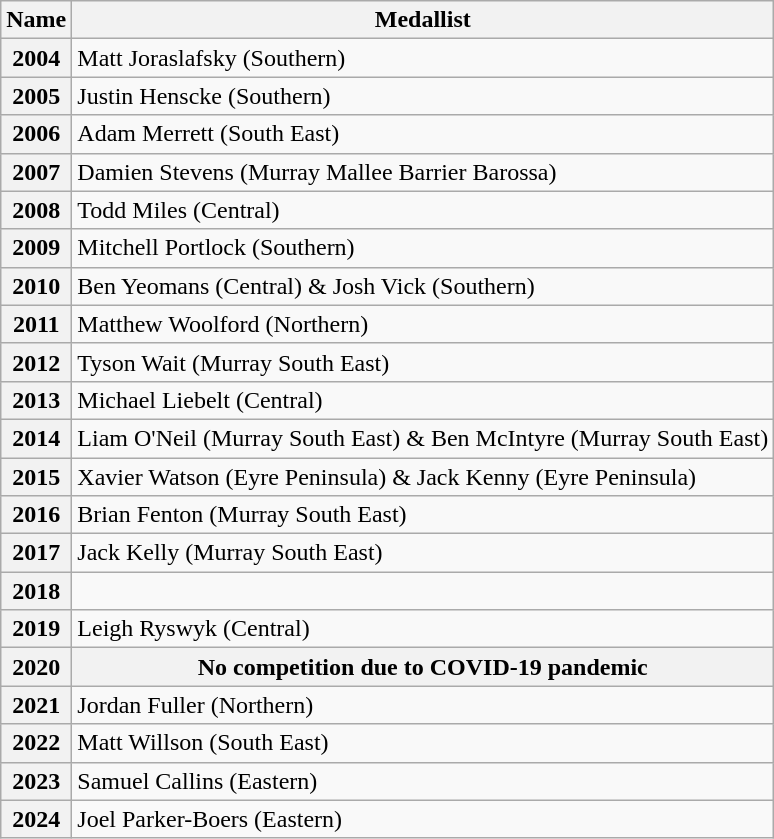<table class="wikitable">
<tr>
<th>Name</th>
<th>Medallist</th>
</tr>
<tr>
<th>2004</th>
<td>Matt Joraslafsky (Southern)</td>
</tr>
<tr>
<th>2005</th>
<td>Justin Henscke (Southern)</td>
</tr>
<tr>
<th>2006</th>
<td>Adam Merrett (South East)</td>
</tr>
<tr>
<th>2007</th>
<td>Damien Stevens (Murray Mallee Barrier Barossa)</td>
</tr>
<tr>
<th>2008</th>
<td>Todd Miles (Central)</td>
</tr>
<tr>
<th>2009</th>
<td>Mitchell Portlock (Southern)</td>
</tr>
<tr>
<th>2010</th>
<td>Ben Yeomans (Central) & Josh Vick (Southern)</td>
</tr>
<tr>
<th>2011</th>
<td>Matthew Woolford (Northern)</td>
</tr>
<tr>
<th>2012</th>
<td>Tyson Wait (Murray South East)</td>
</tr>
<tr>
<th>2013</th>
<td>Michael Liebelt (Central)</td>
</tr>
<tr>
<th>2014</th>
<td>Liam O'Neil (Murray South East) & Ben McIntyre (Murray South East)</td>
</tr>
<tr>
<th>2015</th>
<td>Xavier Watson (Eyre Peninsula) & Jack Kenny (Eyre Peninsula)</td>
</tr>
<tr>
<th>2016</th>
<td>Brian Fenton (Murray South East)</td>
</tr>
<tr>
<th>2017</th>
<td>Jack Kelly (Murray South East)</td>
</tr>
<tr>
<th>2018</th>
<td></td>
</tr>
<tr>
<th>2019</th>
<td>Leigh Ryswyk (Central)</td>
</tr>
<tr>
<th>2020</th>
<th>No competition due to COVID-19 pandemic</th>
</tr>
<tr>
<th>2021</th>
<td>Jordan Fuller (Northern)</td>
</tr>
<tr>
<th>2022</th>
<td>Matt Willson (South East)</td>
</tr>
<tr>
<th>2023</th>
<td>Samuel Callins (Eastern)</td>
</tr>
<tr>
<th>2024</th>
<td>Joel Parker-Boers (Eastern)</td>
</tr>
</table>
